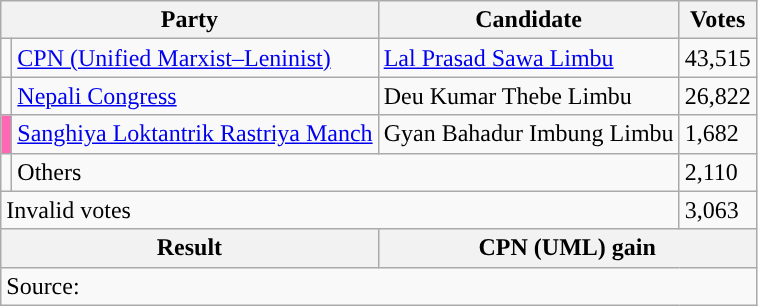<table class="wikitable">
<tr>
<th colspan="2">Party</th>
<th>Candidate</th>
<th>Votes</th>
</tr>
<tr>
<td style="background-color:"></td>
<td><a href='#'>CPN (Unified Marxist–Leninist)</a></td>
<td><a href='#'>Lal Prasad Sawa Limbu</a></td>
<td>43,515</td>
</tr>
<tr>
<td style="background-color:"></td>
<td><a href='#'>Nepali Congress</a></td>
<td>Deu Kumar Thebe Limbu</td>
<td>26,822</td>
</tr>
<tr>
<td style="background-color:hotpink"></td>
<td><a href='#'>Sanghiya Loktantrik Rastriya Manch</a></td>
<td>Gyan Bahadur Imbung Limbu</td>
<td>1,682</td>
</tr>
<tr>
<td></td>
<td colspan="2">Others</td>
<td>2,110</td>
</tr>
<tr>
<td colspan="3">Invalid votes</td>
<td>3,063</td>
</tr>
<tr>
<th colspan="2">Result</th>
<th colspan="2">CPN (UML) gain</th>
</tr>
<tr>
<td colspan="4">Source: </td>
</tr>
</table>
